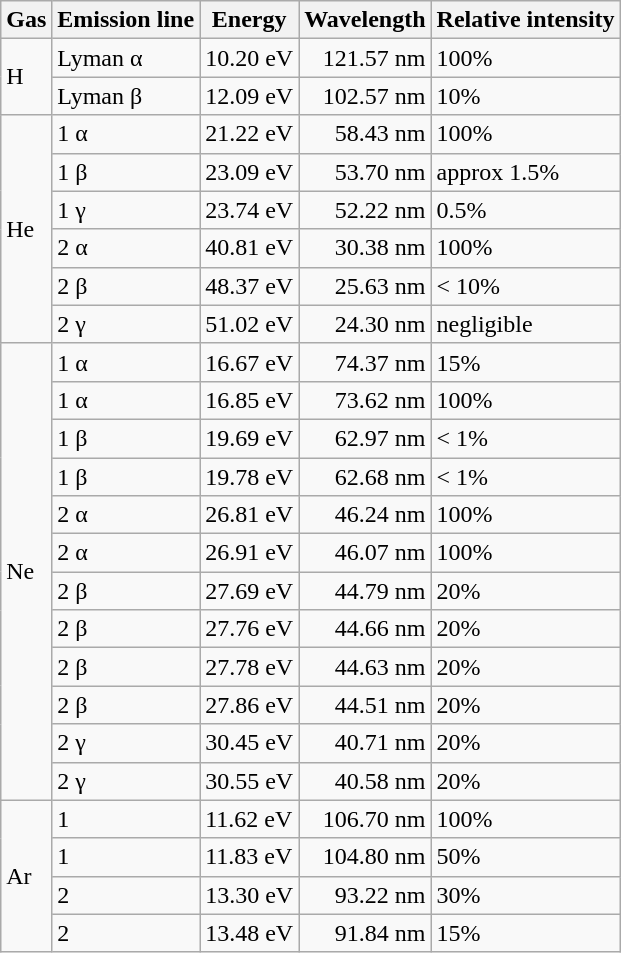<table class="wikitable">
<tr>
<th>Gas</th>
<th>Emission line</th>
<th>Energy</th>
<th>Wavelength</th>
<th>Relative intensity</th>
</tr>
<tr>
<td rowspan=2>H</td>
<td>Lyman α</td>
<td>10.20 eV</td>
<td align=right>121.57 nm</td>
<td>100%</td>
</tr>
<tr>
<td>Lyman β</td>
<td>12.09 eV</td>
<td align=right>102.57 nm</td>
<td>10%</td>
</tr>
<tr>
<td rowspan=6>He</td>
<td>1 α</td>
<td>21.22 eV</td>
<td align=right>58.43 nm</td>
<td>100%</td>
</tr>
<tr>
<td>1 β</td>
<td>23.09 eV</td>
<td align=right>53.70 nm</td>
<td>approx 1.5%</td>
</tr>
<tr>
<td>1 γ</td>
<td>23.74 eV</td>
<td align=right>52.22 nm</td>
<td>0.5%</td>
</tr>
<tr>
<td>2 α</td>
<td>40.81 eV</td>
<td align=right>30.38 nm</td>
<td>100%</td>
</tr>
<tr>
<td>2 β</td>
<td>48.37 eV</td>
<td align=right>25.63 nm</td>
<td>< 10%</td>
</tr>
<tr>
<td>2 γ</td>
<td>51.02 eV</td>
<td align=right>24.30 nm</td>
<td>negligible</td>
</tr>
<tr>
<td rowspan=12>Ne</td>
<td>1 α</td>
<td>16.67 eV</td>
<td align=right>74.37 nm</td>
<td>15%</td>
</tr>
<tr>
<td>1 α</td>
<td>16.85 eV</td>
<td align=right>73.62 nm</td>
<td>100%</td>
</tr>
<tr>
<td>1 β</td>
<td>19.69 eV</td>
<td align=right>62.97 nm</td>
<td>< 1%</td>
</tr>
<tr>
<td>1 β</td>
<td>19.78 eV</td>
<td align=right>62.68 nm</td>
<td>< 1%</td>
</tr>
<tr>
<td>2 α</td>
<td>26.81 eV</td>
<td align=right>46.24 nm</td>
<td>100%</td>
</tr>
<tr>
<td>2 α</td>
<td>26.91 eV</td>
<td align=right>46.07 nm</td>
<td>100%</td>
</tr>
<tr>
<td>2 β</td>
<td>27.69 eV</td>
<td align=right>44.79 nm</td>
<td>20%</td>
</tr>
<tr>
<td>2 β</td>
<td>27.76 eV</td>
<td align=right>44.66 nm</td>
<td>20%</td>
</tr>
<tr>
<td>2 β</td>
<td>27.78 eV</td>
<td align=right>44.63 nm</td>
<td>20%</td>
</tr>
<tr>
<td>2 β</td>
<td>27.86 eV</td>
<td align=right>44.51 nm</td>
<td>20%</td>
</tr>
<tr>
<td>2 γ</td>
<td>30.45 eV</td>
<td align=right>40.71 nm</td>
<td>20%</td>
</tr>
<tr>
<td>2 γ</td>
<td>30.55 eV</td>
<td align=right>40.58 nm</td>
<td>20%</td>
</tr>
<tr>
<td rowspan=4>Ar</td>
<td>1</td>
<td>11.62 eV</td>
<td align=right>106.70 nm</td>
<td>100%</td>
</tr>
<tr>
<td>1</td>
<td>11.83 eV</td>
<td align=right>104.80 nm</td>
<td>50%</td>
</tr>
<tr>
<td>2</td>
<td>13.30 eV</td>
<td align=right>93.22 nm</td>
<td>30%</td>
</tr>
<tr>
<td>2</td>
<td>13.48 eV</td>
<td align=right>91.84 nm</td>
<td>15%</td>
</tr>
</table>
